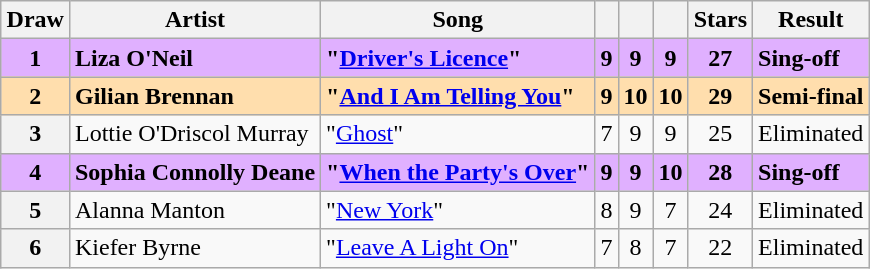<table class="sortable wikitable plainrowheaders" style="margin: 1em auto 1em auto;">
<tr>
<th scope="col">Draw</th>
<th scope="col">Artist</th>
<th scope="col">Song </th>
<th><small></small></th>
<th><small></small></th>
<th><small></small></th>
<th scope="col">Stars</th>
<th scope="col">Result</th>
</tr>
<tr style="font-weight: bold; background: #E0B0FF;">
<th scope="row" style="text-align:center; font-weight:bold; background:#E0B0FF">1</th>
<td>Liza O'Neil</td>
<td>"<a href='#'>Driver's Licence</a>" </td>
<td align="center">9</td>
<td align="center">9</td>
<td align="center">9</td>
<td align="center">27</td>
<td>Sing-off</td>
</tr>
<tr style="font-weight: bold; background:navajowhite;">
<th scope="row" style="text-align:center; font-weight:bold; background:navajowhite">2</th>
<td>Gilian Brennan</td>
<td>"<a href='#'>And I Am Telling You</a>" </td>
<td align="center">9</td>
<td align="center">10</td>
<td align="center">10</td>
<td align="center">29</td>
<td>Semi-final</td>
</tr>
<tr>
<th scope="row" style="text-align:center;">3</th>
<td>Lottie O'Driscol Murray</td>
<td>"<a href='#'>Ghost</a>" </td>
<td align="center">7</td>
<td align="center">9</td>
<td align="center">9</td>
<td align="center">25</td>
<td>Eliminated</td>
</tr>
<tr style="font-weight: bold; background: #E0B0FF;">
<th scope="row" style="text-align:center; font-weight:bold; background:#E0B0FF" ;>4</th>
<td>Sophia Connolly Deane</td>
<td>"<a href='#'>When the Party's Over</a>" </td>
<td align="center">9</td>
<td align="center">9</td>
<td align="center">10</td>
<td align="center">28</td>
<td>Sing-off</td>
</tr>
<tr>
<th scope="row" style="text-align:center; ">5</th>
<td>Alanna Manton</td>
<td>"<a href='#'>New York</a>" </td>
<td align="center">8</td>
<td align="center">9</td>
<td align="center">7</td>
<td align="center">24</td>
<td>Eliminated</td>
</tr>
<tr>
<th scope="row" style="text-align:center;">6</th>
<td>Kiefer Byrne</td>
<td>"<a href='#'>Leave A Light On</a>" </td>
<td align="center">7</td>
<td align="center">8</td>
<td align="center">7</td>
<td align="center">22</td>
<td>Eliminated</td>
</tr>
</table>
